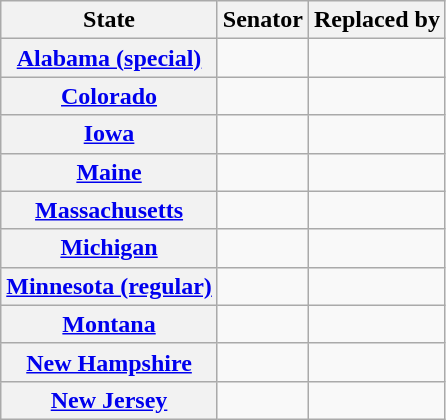<table class="wikitable sortable plainrowheaders">
<tr>
<th scope="col">State</th>
<th scope="col">Senator</th>
<th scope="col">Replaced by</th>
</tr>
<tr>
<th><a href='#'>Alabama (special)</a></th>
<td></td>
<td></td>
</tr>
<tr>
<th><a href='#'>Colorado</a></th>
<td></td>
<td></td>
</tr>
<tr>
<th><a href='#'>Iowa</a></th>
<td></td>
<td></td>
</tr>
<tr>
<th><a href='#'>Maine</a></th>
<td></td>
<td></td>
</tr>
<tr>
<th><a href='#'>Massachusetts</a></th>
<td></td>
<td></td>
</tr>
<tr>
<th><a href='#'>Michigan</a></th>
<td></td>
<td></td>
</tr>
<tr>
<th><a href='#'>Minnesota (regular)</a></th>
<td></td>
<td></td>
</tr>
<tr>
<th><a href='#'>Montana</a></th>
<td></td>
<td></td>
</tr>
<tr>
<th><a href='#'>New Hampshire</a></th>
<td></td>
<td></td>
</tr>
<tr>
<th><a href='#'>New Jersey</a></th>
<td></td>
<td></td>
</tr>
</table>
